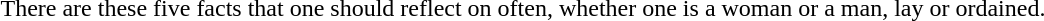<table cellpadding=5 style="margin:0px 20px 0px 20px">
<tr>
<td>There are these five facts that one should reflect on often, whether one is a woman or a man, lay or ordained.</td>
<td></td>
</tr>
</table>
